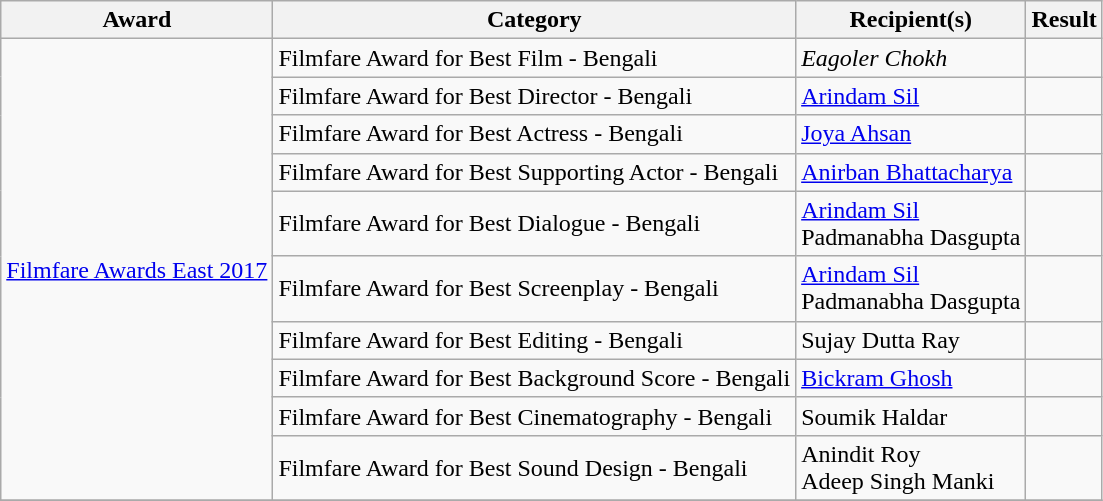<table class="wikitable sortable">
<tr>
<th>Award</th>
<th>Category</th>
<th>Recipient(s)</th>
<th>Result</th>
</tr>
<tr>
<td rowspan="10"><a href='#'>Filmfare Awards East 2017</a></td>
<td>Filmfare Award for Best Film - Bengali</td>
<td><em>Eagoler Chokh</em></td>
<td></td>
</tr>
<tr>
<td>Filmfare Award for Best Director - Bengali</td>
<td><a href='#'>Arindam Sil</a></td>
<td></td>
</tr>
<tr>
<td>Filmfare Award for Best Actress - Bengali</td>
<td><a href='#'>Joya Ahsan</a></td>
<td></td>
</tr>
<tr>
<td>Filmfare Award for Best Supporting Actor - Bengali</td>
<td><a href='#'>Anirban Bhattacharya</a></td>
<td></td>
</tr>
<tr>
<td>Filmfare Award for Best Dialogue - Bengali</td>
<td><a href='#'>Arindam Sil</a> <br> Padmanabha Dasgupta</td>
<td></td>
</tr>
<tr>
<td>Filmfare Award for Best Screenplay - Bengali</td>
<td><a href='#'>Arindam Sil</a> <br> Padmanabha Dasgupta</td>
<td></td>
</tr>
<tr>
<td>Filmfare Award for Best Editing - Bengali</td>
<td>Sujay Dutta Ray</td>
<td></td>
</tr>
<tr>
<td>Filmfare Award for Best Background Score - Bengali</td>
<td><a href='#'>Bickram Ghosh</a></td>
<td></td>
</tr>
<tr>
<td>Filmfare Award for Best Cinematography - Bengali</td>
<td>Soumik Haldar</td>
<td></td>
</tr>
<tr>
<td>Filmfare Award for Best Sound Design - Bengali</td>
<td>Anindit Roy <br> Adeep Singh Manki</td>
<td></td>
</tr>
<tr>
</tr>
</table>
